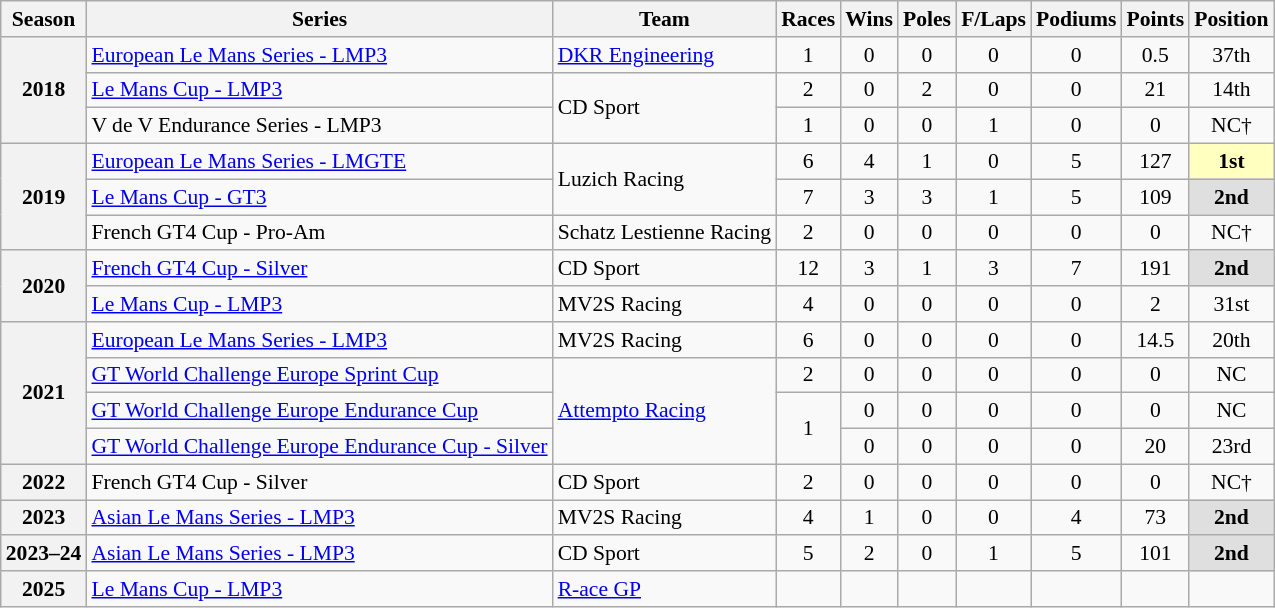<table class="wikitable" style="font-size: 90%; text-align:center">
<tr>
<th>Season</th>
<th>Series</th>
<th>Team</th>
<th>Races</th>
<th>Wins</th>
<th>Poles</th>
<th>F/Laps</th>
<th>Podiums</th>
<th>Points</th>
<th>Position</th>
</tr>
<tr>
<th rowspan="3">2018</th>
<td align="left"><a href='#'>European Le Mans Series - LMP3</a></td>
<td align="left"><a href='#'>DKR Engineering</a></td>
<td>1</td>
<td>0</td>
<td>0</td>
<td>0</td>
<td>0</td>
<td>0.5</td>
<td>37th</td>
</tr>
<tr>
<td align="left"><a href='#'>Le Mans Cup - LMP3</a></td>
<td rowspan="2" align="left">CD Sport</td>
<td>2</td>
<td>0</td>
<td>2</td>
<td>0</td>
<td>0</td>
<td>21</td>
<td>14th</td>
</tr>
<tr>
<td align="left">V de V Endurance Series - LMP3</td>
<td>1</td>
<td>0</td>
<td>0</td>
<td>1</td>
<td>0</td>
<td>0</td>
<td>NC†</td>
</tr>
<tr>
<th rowspan="3">2019</th>
<td align="left"><a href='#'>European Le Mans Series - LMGTE</a></td>
<td rowspan="2" align="left">Luzich Racing</td>
<td>6</td>
<td>4</td>
<td>1</td>
<td>0</td>
<td>5</td>
<td>127</td>
<td style="background:#FFFFBF;"><strong>1st</strong></td>
</tr>
<tr>
<td align="left"><a href='#'>Le Mans Cup - GT3</a></td>
<td>7</td>
<td>3</td>
<td>3</td>
<td>1</td>
<td>5</td>
<td>109</td>
<td style="background:#DFDFDF;"><strong>2nd</strong></td>
</tr>
<tr>
<td align="left">French GT4 Cup - Pro-Am</td>
<td align="left">Schatz Lestienne Racing</td>
<td>2</td>
<td>0</td>
<td>0</td>
<td>0</td>
<td>0</td>
<td>0</td>
<td>NC†</td>
</tr>
<tr>
<th rowspan="2">2020</th>
<td align="left"><a href='#'>French GT4 Cup - Silver</a></td>
<td align="left">CD Sport</td>
<td>12</td>
<td>3</td>
<td>1</td>
<td>3</td>
<td>7</td>
<td>191</td>
<td style="background:#DFDFDF;"><strong>2nd</strong></td>
</tr>
<tr>
<td align="left"><a href='#'>Le Mans Cup - LMP3</a></td>
<td align="left">MV2S Racing</td>
<td>4</td>
<td>0</td>
<td>0</td>
<td>0</td>
<td>0</td>
<td>2</td>
<td>31st</td>
</tr>
<tr>
<th rowspan="4">2021</th>
<td align="left"><a href='#'>European Le Mans Series - LMP3</a></td>
<td align="left">MV2S Racing</td>
<td>6</td>
<td>0</td>
<td>0</td>
<td>0</td>
<td>0</td>
<td>14.5</td>
<td>20th</td>
</tr>
<tr>
<td align="left"><a href='#'>GT World Challenge Europe Sprint Cup</a></td>
<td rowspan="3" align="left"><a href='#'>Attempto Racing</a></td>
<td>2</td>
<td>0</td>
<td>0</td>
<td>0</td>
<td>0</td>
<td>0</td>
<td>NC</td>
</tr>
<tr>
<td align="left"><a href='#'>GT World Challenge Europe Endurance Cup</a></td>
<td rowspan="2">1</td>
<td>0</td>
<td>0</td>
<td>0</td>
<td>0</td>
<td>0</td>
<td>NC</td>
</tr>
<tr>
<td align="left"><a href='#'>GT World Challenge Europe Endurance Cup - Silver</a></td>
<td>0</td>
<td>0</td>
<td>0</td>
<td>0</td>
<td>20</td>
<td>23rd</td>
</tr>
<tr>
<th>2022</th>
<td align="left">French GT4 Cup - Silver</td>
<td align="left">CD Sport</td>
<td>2</td>
<td>0</td>
<td>0</td>
<td>0</td>
<td>0</td>
<td>0</td>
<td>NC†</td>
</tr>
<tr>
<th>2023</th>
<td align="left"><a href='#'>Asian Le Mans Series - LMP3</a></td>
<td align="left">MV2S Racing</td>
<td>4</td>
<td>1</td>
<td>0</td>
<td>0</td>
<td>4</td>
<td>73</td>
<td style="background:#DFDFDF;"><strong>2nd</strong></td>
</tr>
<tr>
<th>2023–24</th>
<td align="left"><a href='#'>Asian Le Mans Series - LMP3</a></td>
<td align="left">CD Sport</td>
<td>5</td>
<td>2</td>
<td>0</td>
<td>1</td>
<td>5</td>
<td>101</td>
<td style="background:#DFDFDF;"><strong>2nd</strong></td>
</tr>
<tr>
<th>2025</th>
<td align=left><a href='#'>Le Mans Cup - LMP3</a></td>
<td align=left><a href='#'>R-ace GP</a></td>
<td></td>
<td></td>
<td></td>
<td></td>
<td></td>
<td></td>
<td></td>
</tr>
</table>
